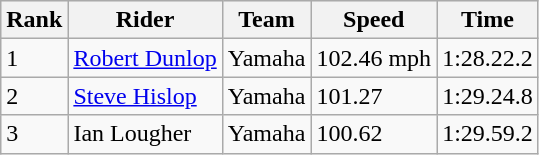<table class="wikitable">
<tr style="background:#efefef;">
<th>Rank</th>
<th>Rider</th>
<th>Team</th>
<th>Speed</th>
<th>Time</th>
</tr>
<tr>
<td>1</td>
<td> <a href='#'>Robert Dunlop</a></td>
<td>Yamaha</td>
<td>102.46 mph</td>
<td>1:28.22.2</td>
</tr>
<tr>
<td>2</td>
<td> <a href='#'>Steve Hislop</a></td>
<td>Yamaha</td>
<td>101.27</td>
<td>1:29.24.8</td>
</tr>
<tr>
<td>3</td>
<td> Ian Lougher</td>
<td>Yamaha</td>
<td>100.62</td>
<td>1:29.59.2</td>
</tr>
</table>
